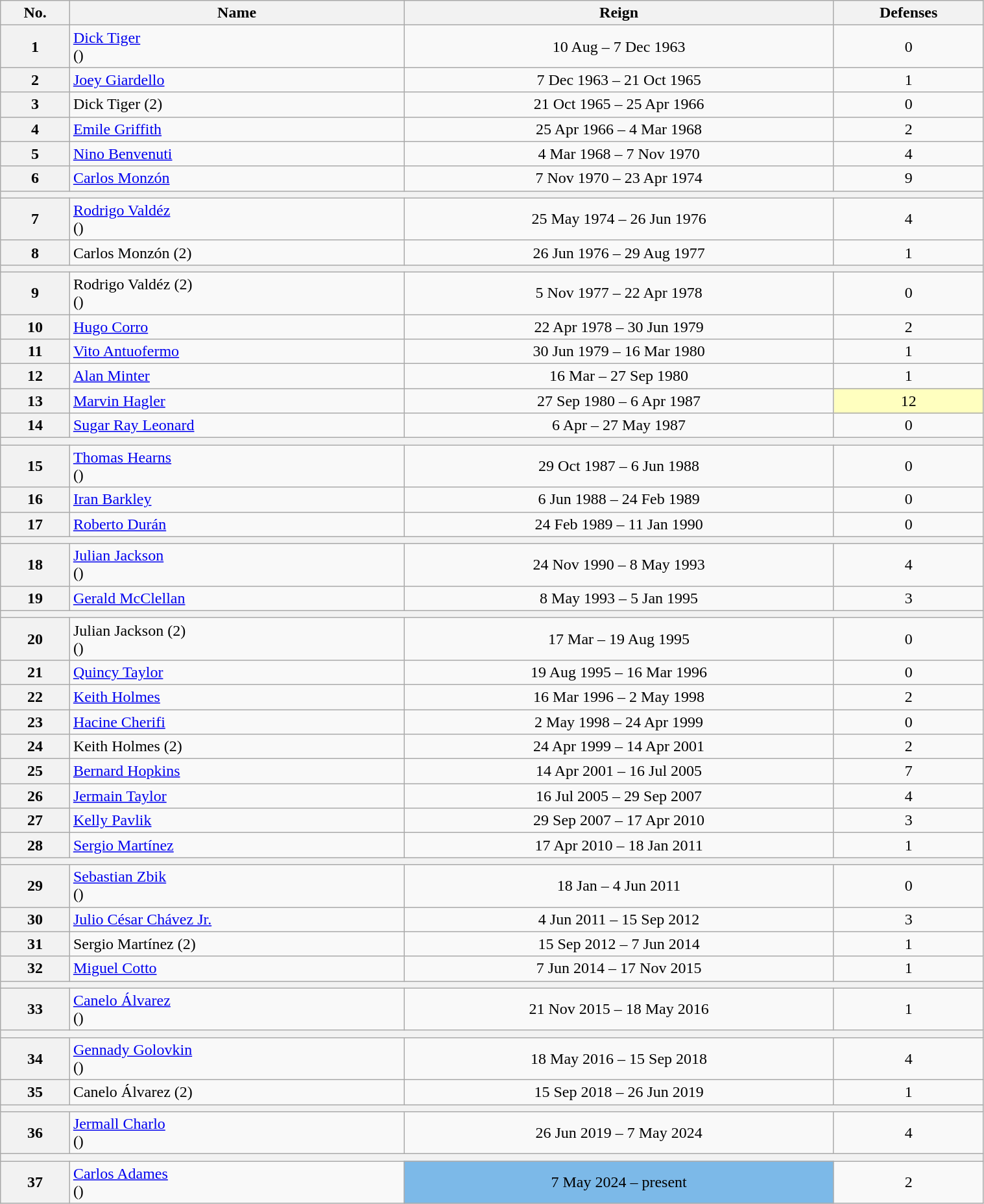<table class="wikitable sortable" style="width:80%;">
<tr>
<th>No.</th>
<th>Name</th>
<th>Reign</th>
<th>Defenses</th>
</tr>
<tr>
<th>1</th>
<td align="left"><a href='#'>Dick Tiger</a><br>()</td>
<td style="text-align:center;">10 Aug – 7 Dec 1963</td>
<td style="text-align:center;">0</td>
</tr>
<tr>
<th>2</th>
<td align="left"><a href='#'>Joey Giardello</a></td>
<td style="text-align:center;">7 Dec 1963 – 21 Oct 1965</td>
<td style="text-align:center;">1</td>
</tr>
<tr>
<th>3</th>
<td align="left">Dick Tiger (2)</td>
<td style="text-align:center;">21 Oct 1965 – 25 Apr 1966</td>
<td style="text-align:center;">0</td>
</tr>
<tr>
<th>4</th>
<td align="left"><a href='#'>Emile Griffith</a></td>
<td style="text-align:center;">25 Apr 1966 – 4 Mar 1968</td>
<td style="text-align:center;">2</td>
</tr>
<tr>
<th>5</th>
<td align="left"><a href='#'>Nino Benvenuti</a></td>
<td style="text-align:center;">4 Mar 1968 – 7 Nov 1970</td>
<td style="text-align:center;">4</td>
</tr>
<tr>
<th>6</th>
<td align="left"><a href='#'>Carlos Monzón</a></td>
<td style="text-align:center;">7 Nov 1970 – 23 Apr 1974</td>
<td style="text-align:center;">9</td>
</tr>
<tr align=center>
<th colspan=4></th>
</tr>
<tr>
<th>7</th>
<td align="left"><a href='#'>Rodrigo Valdéz</a><br>()</td>
<td style="text-align:center;">25 May 1974 – 26 Jun 1976</td>
<td style="text-align:center;">4</td>
</tr>
<tr>
<th>8</th>
<td align="left">Carlos Monzón (2)</td>
<td style="text-align:center;">26 Jun 1976 – 29 Aug 1977</td>
<td style="text-align:center;">1</td>
</tr>
<tr align=center>
<th colspan=4></th>
</tr>
<tr>
<th>9</th>
<td align="left">Rodrigo Valdéz (2)<br>()</td>
<td style="text-align:center;">5 Nov 1977 – 22 Apr 1978</td>
<td style="text-align:center;">0</td>
</tr>
<tr>
<th>10</th>
<td align="left"><a href='#'>Hugo Corro</a></td>
<td style="text-align:center;">22 Apr 1978 – 30 Jun 1979</td>
<td style="text-align:center;">2</td>
</tr>
<tr>
<th>11</th>
<td align="left"><a href='#'>Vito Antuofermo</a></td>
<td style="text-align:center;">30 Jun 1979 – 16 Mar 1980</td>
<td style="text-align:center;">1</td>
</tr>
<tr>
<th>12</th>
<td align="left"><a href='#'>Alan Minter</a></td>
<td style="text-align:center;">16 Mar – 27 Sep 1980</td>
<td style="text-align:center;">1</td>
</tr>
<tr>
<th>13</th>
<td align="left"><a href='#'>Marvin Hagler</a></td>
<td style="text-align:center;">27 Sep 1980 – 6 Apr 1987</td>
<td style="background:#ffffbf; text-align:center;">12</td>
</tr>
<tr>
<th>14</th>
<td align="left"><a href='#'>Sugar Ray Leonard</a></td>
<td style="text-align:center;">6 Apr – 27 May 1987</td>
<td style="text-align:center;">0</td>
</tr>
<tr align=center>
<th colspan=4></th>
</tr>
<tr>
<th>15</th>
<td align="left"><a href='#'>Thomas Hearns</a><br>()</td>
<td style="text-align:center;">29 Oct 1987 – 6 Jun 1988</td>
<td style="text-align:center;">0</td>
</tr>
<tr>
<th>16</th>
<td align="left"><a href='#'>Iran Barkley</a></td>
<td style="text-align:center;">6 Jun 1988 – 24 Feb 1989</td>
<td style="text-align:center;">0</td>
</tr>
<tr>
<th>17</th>
<td align="left"><a href='#'>Roberto Durán</a></td>
<td style="text-align:center;">24 Feb 1989 – 11 Jan 1990</td>
<td style="text-align:center;">0</td>
</tr>
<tr align=center>
<th colspan=4></th>
</tr>
<tr>
<th>18</th>
<td align="left"><a href='#'>Julian Jackson</a><br>()</td>
<td style="text-align:center;">24 Nov 1990 – 8 May 1993</td>
<td style="text-align:center;">4</td>
</tr>
<tr>
<th>19</th>
<td align="left"><a href='#'>Gerald McClellan</a></td>
<td style="text-align:center;">8 May 1993 – 5 Jan 1995</td>
<td style="text-align:center;">3</td>
</tr>
<tr align=center>
<th colspan=4></th>
</tr>
<tr>
<th>20</th>
<td align="left">Julian Jackson (2)<br>()</td>
<td style="text-align:center;">17 Mar – 19 Aug 1995</td>
<td style="text-align:center;">0</td>
</tr>
<tr>
<th>21</th>
<td align="left"><a href='#'>Quincy Taylor</a></td>
<td style="text-align:center;">19 Aug 1995 – 16 Mar 1996</td>
<td style="text-align:center;">0</td>
</tr>
<tr>
<th>22</th>
<td align="left"><a href='#'>Keith Holmes</a></td>
<td style="text-align:center;">16 Mar 1996 – 2 May 1998</td>
<td style="text-align:center;">2</td>
</tr>
<tr>
<th>23</th>
<td align="left"><a href='#'>Hacine Cherifi</a></td>
<td style="text-align:center;">2 May 1998 – 24 Apr 1999</td>
<td style="text-align:center;">0</td>
</tr>
<tr>
<th>24</th>
<td align="left">Keith Holmes (2)</td>
<td style="text-align:center;">24 Apr 1999 – 14 Apr 2001</td>
<td style="text-align:center;">2</td>
</tr>
<tr>
<th>25</th>
<td align="left"><a href='#'>Bernard Hopkins</a></td>
<td style="text-align:center;">14 Apr 2001 – 16 Jul 2005</td>
<td style="text-align:center;">7</td>
</tr>
<tr>
<th>26</th>
<td align="left"><a href='#'>Jermain Taylor</a></td>
<td style="text-align:center;">16 Jul 2005 – 29 Sep 2007</td>
<td style="text-align:center;">4</td>
</tr>
<tr>
<th>27</th>
<td align="left"><a href='#'>Kelly Pavlik</a></td>
<td style="text-align:center;">29 Sep 2007 – 17 Apr 2010</td>
<td style="text-align:center;">3</td>
</tr>
<tr>
<th>28</th>
<td align="left"><a href='#'>Sergio Martínez</a></td>
<td style="text-align:center;">17 Apr 2010 – 18 Jan 2011</td>
<td style="text-align:center;">1</td>
</tr>
<tr align=center>
<th colspan=4></th>
</tr>
<tr>
<th>29</th>
<td align="left"><a href='#'>Sebastian Zbik</a><br>()</td>
<td style="text-align:center;">18 Jan – 4 Jun 2011</td>
<td style="text-align:center;">0</td>
</tr>
<tr>
<th>30</th>
<td align="left"><a href='#'>Julio César Chávez Jr.</a></td>
<td style="text-align:center;">4 Jun 2011 – 15 Sep 2012</td>
<td style="text-align:center;">3</td>
</tr>
<tr>
<th>31</th>
<td align="left">Sergio Martínez (2)</td>
<td style="text-align:center;">15 Sep 2012 – 7 Jun 2014</td>
<td style="text-align:center;">1</td>
</tr>
<tr>
<th>32</th>
<td align="left"><a href='#'>Miguel Cotto</a></td>
<td style="text-align:center;">7 Jun 2014 – 17 Nov 2015</td>
<td style="text-align:center;">1</td>
</tr>
<tr align=center>
<th colspan=4></th>
</tr>
<tr>
<th>33</th>
<td align="left"><a href='#'>Canelo Álvarez</a><br>()</td>
<td style="text-align:center;">21 Nov 2015 – 18 May 2016</td>
<td style="text-align:center;">1</td>
</tr>
<tr align=center>
<th colspan=4></th>
</tr>
<tr>
<th>34</th>
<td align="left"><a href='#'>Gennady Golovkin</a><br>()</td>
<td style="text-align:center;">18 May 2016 – 15 Sep 2018</td>
<td style="text-align:center;">4</td>
</tr>
<tr>
<th>35</th>
<td align="left">Canelo Álvarez (2)</td>
<td style="text-align:center;">15 Sep 2018 – 26 Jun 2019</td>
<td style="text-align:center;">1</td>
</tr>
<tr align=center>
<th colspan=4></th>
</tr>
<tr>
<th>36</th>
<td align="left"><a href='#'>Jermall Charlo</a><br>()</td>
<td style="text-align:center;">26 Jun 2019 – 7 May 2024</td>
<td style="text-align:center;">4</td>
</tr>
<tr align=center>
<th colspan=4></th>
</tr>
<tr>
<th>37</th>
<td align="left"><a href='#'>Carlos Adames</a><br>()</td>
<td style="text-align:center; background:#7cb9e8;">7 May 2024 – present</td>
<td style="text-align:center;">2</td>
</tr>
</table>
